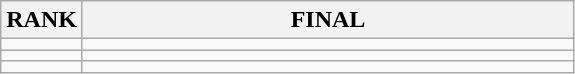<table class="wikitable">
<tr>
<th>RANK</th>
<th style="width: 20em">FINAL</th>
</tr>
<tr>
<td align="center"></td>
<td></td>
</tr>
<tr>
<td align="center"></td>
<td></td>
</tr>
<tr>
<td align="center"></td>
<td></td>
</tr>
</table>
